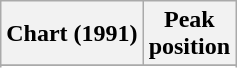<table class="wikitable sortable">
<tr>
<th align="left">Chart (1991)</th>
<th align="center">Peak<br>position</th>
</tr>
<tr>
</tr>
<tr>
</tr>
</table>
